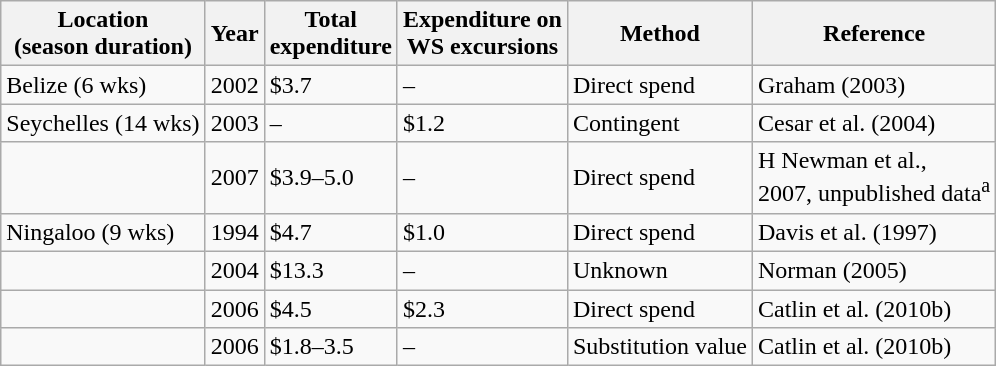<table class="wikitable">
<tr>
<th>Location<br>(season duration)</th>
<th>Year</th>
<th>Total<br>expenditure</th>
<th>Expenditure on<br>WS excursions</th>
<th>Method</th>
<th>Reference</th>
</tr>
<tr>
<td>Belize (6 wks)</td>
<td>2002</td>
<td>$3.7</td>
<td>–</td>
<td>Direct spend</td>
<td>Graham (2003)</td>
</tr>
<tr>
<td>Seychelles (14 wks)</td>
<td>2003</td>
<td>–</td>
<td>$1.2</td>
<td>Contingent</td>
<td>Cesar et al. (2004)</td>
</tr>
<tr>
<td></td>
<td>2007</td>
<td>$3.9–5.0</td>
<td>–</td>
<td>Direct spend</td>
<td>H Newman et al.,<br>2007, unpublished data<sup>a</sup></td>
</tr>
<tr>
<td>Ningaloo (9 wks)</td>
<td>1994</td>
<td>$4.7</td>
<td>$1.0</td>
<td>Direct spend</td>
<td>Davis et al. (1997)</td>
</tr>
<tr>
<td></td>
<td>2004</td>
<td>$13.3</td>
<td>–</td>
<td>Unknown</td>
<td>Norman (2005)</td>
</tr>
<tr>
<td></td>
<td>2006</td>
<td>$4.5</td>
<td>$2.3</td>
<td>Direct spend</td>
<td>Catlin et al. (2010b)</td>
</tr>
<tr>
<td></td>
<td>2006</td>
<td>$1.8–3.5</td>
<td>–</td>
<td>Substitution value</td>
<td>Catlin et al. (2010b)</td>
</tr>
</table>
